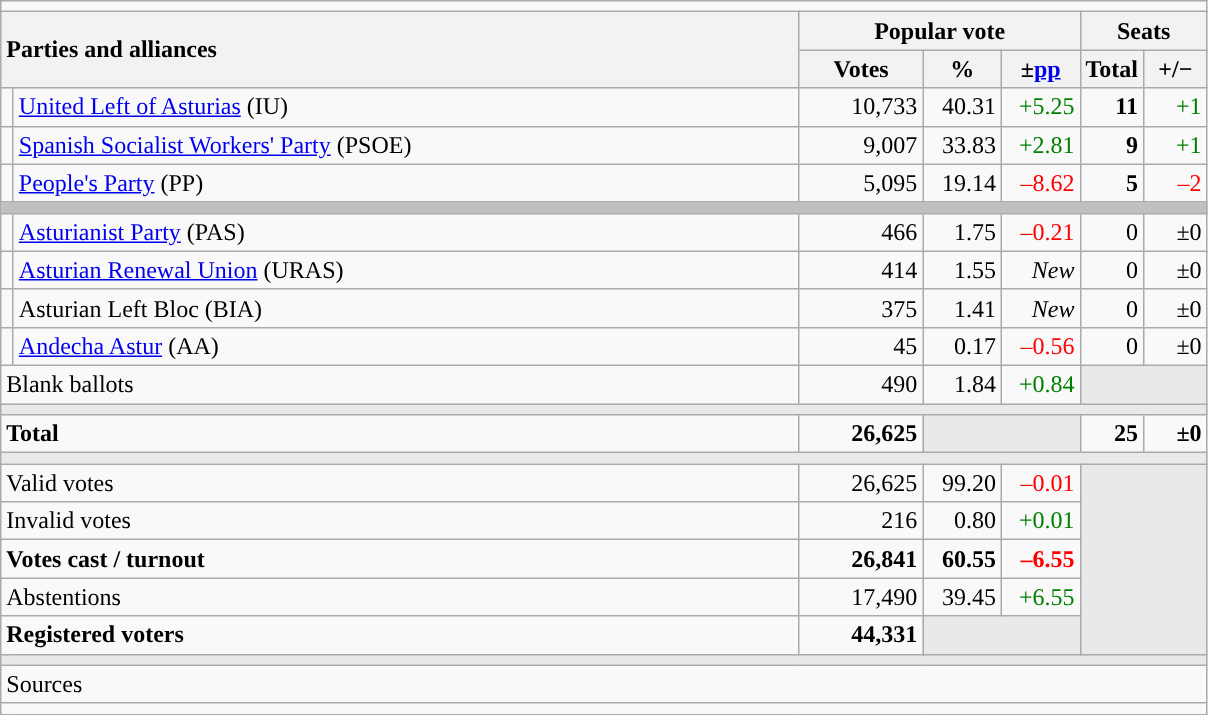<table class="wikitable" style="text-align:right;">
<tr>
<td colspan="7"></td>
</tr>
<tr>
<th style="text-align:left;" rowspan="2" colspan="2" width="525">Parties and alliances</th>
<th colspan="3">Popular vote</th>
<th colspan="2">Seats</th>
</tr>
<tr>
<th width="75">Votes</th>
<th width="45">%</th>
<th width="45">±<a href='#'>pp</a></th>
<th width="35">Total</th>
<th width="35">+/−</th>
</tr>
<tr>
<td width="1" style="color:inherit;background:"></td>
<td align="left"><a href='#'>United Left of Asturias</a> (IU)</td>
<td>10,733</td>
<td>40.31</td>
<td style="color:green;">+5.25</td>
<td><strong>11</strong></td>
<td style="color:green;">+1</td>
</tr>
<tr>
<td style="color:inherit;background:"></td>
<td align="left"><a href='#'>Spanish Socialist Workers' Party</a> (PSOE)</td>
<td>9,007</td>
<td>33.83</td>
<td style="color:green;">+2.81</td>
<td><strong>9</strong></td>
<td style="color:green;">+1</td>
</tr>
<tr>
<td style="color:inherit;background:"></td>
<td align="left"><a href='#'>People's Party</a> (PP)</td>
<td>5,095</td>
<td>19.14</td>
<td style="color:red;">–8.62</td>
<td><strong>5</strong></td>
<td style="color:red;">–2</td>
</tr>
<tr>
<td colspan="7" bgcolor="#C0C0C0"></td>
</tr>
<tr>
<td style="color:inherit;background:"></td>
<td align="left"><a href='#'>Asturianist Party</a> (PAS)</td>
<td>466</td>
<td>1.75</td>
<td style="color:red;">–0.21</td>
<td>0</td>
<td>±0</td>
</tr>
<tr>
<td style="color:inherit;background:"></td>
<td align="left"><a href='#'>Asturian Renewal Union</a> (URAS)</td>
<td>414</td>
<td>1.55</td>
<td><em>New</em></td>
<td>0</td>
<td>±0</td>
</tr>
<tr>
<td style="color:inherit;background:"></td>
<td align="left">Asturian Left Bloc (BIA)</td>
<td>375</td>
<td>1.41</td>
<td><em>New</em></td>
<td>0</td>
<td>±0</td>
</tr>
<tr>
<td style="color:inherit;background:"></td>
<td align="left"><a href='#'>Andecha Astur</a> (AA)</td>
<td>45</td>
<td>0.17</td>
<td style="color:red;">–0.56</td>
<td>0</td>
<td>±0</td>
</tr>
<tr>
<td align="left" colspan="2">Blank ballots</td>
<td>490</td>
<td>1.84</td>
<td style="color:green;">+0.84</td>
<td bgcolor="#E9E9E9" colspan="2"></td>
</tr>
<tr>
<td colspan="7" bgcolor="#E9E9E9"></td>
</tr>
<tr style="font-weight:bold;">
<td align="left" colspan="2">Total</td>
<td>26,625</td>
<td bgcolor="#E9E9E9" colspan="2"></td>
<td>25</td>
<td>±0</td>
</tr>
<tr>
<td colspan="7" bgcolor="#E9E9E9"></td>
</tr>
<tr>
<td align="left" colspan="2">Valid votes</td>
<td>26,625</td>
<td>99.20</td>
<td style="color:red;">–0.01</td>
<td bgcolor="#E9E9E9" colspan="2" rowspan="5"></td>
</tr>
<tr>
<td align="left" colspan="2">Invalid votes</td>
<td>216</td>
<td>0.80</td>
<td style="color:green;">+0.01</td>
</tr>
<tr style="font-weight:bold;">
<td align="left" colspan="2">Votes cast / turnout</td>
<td>26,841</td>
<td>60.55</td>
<td style="color:red;">–6.55</td>
</tr>
<tr>
<td align="left" colspan="2">Abstentions</td>
<td>17,490</td>
<td>39.45</td>
<td style="color:green;">+6.55</td>
</tr>
<tr style="font-weight:bold;">
<td align="left" colspan="2">Registered voters</td>
<td>44,331</td>
<td bgcolor="#E9E9E9" colspan="2"></td>
</tr>
<tr>
<td colspan="7" bgcolor="#E9E9E9"></td>
</tr>
<tr>
<td align="left" colspan="7">Sources</td>
</tr>
<tr>
<td colspan="7" style="text-align:left; max-width:790px;"></td>
</tr>
</table>
